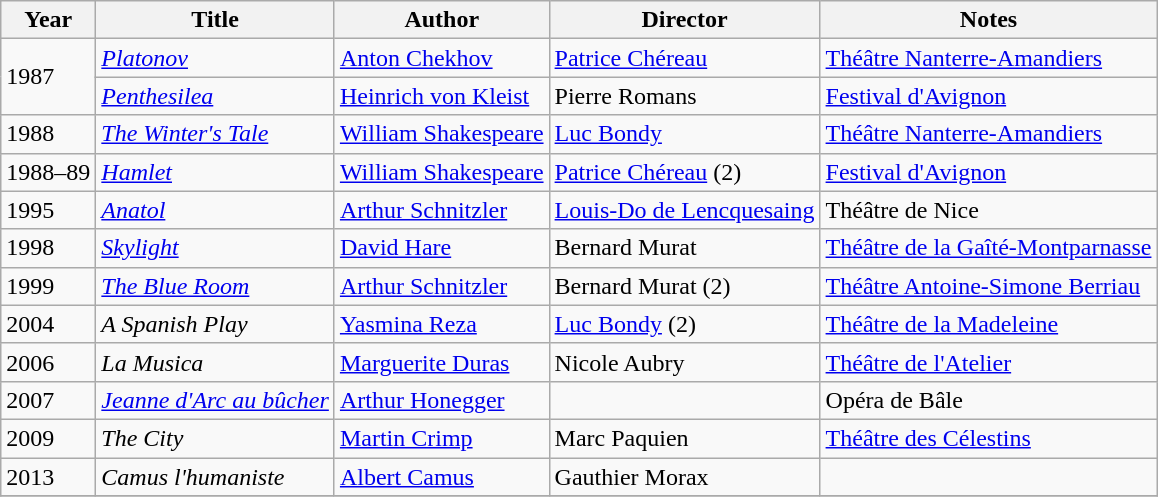<table class="wikitable sortable">
<tr>
<th>Year</th>
<th>Title</th>
<th>Author</th>
<th>Director</th>
<th>Notes</th>
</tr>
<tr>
<td rowspan=2>1987</td>
<td><em><a href='#'>Platonov</a></em></td>
<td><a href='#'>Anton Chekhov</a></td>
<td><a href='#'>Patrice Chéreau</a></td>
<td><a href='#'>Théâtre Nanterre-Amandiers</a></td>
</tr>
<tr>
<td><em><a href='#'>Penthesilea</a></em></td>
<td><a href='#'>Heinrich von Kleist</a></td>
<td>Pierre Romans</td>
<td><a href='#'>Festival d'Avignon</a></td>
</tr>
<tr>
<td rowspan=1>1988</td>
<td><em><a href='#'>The Winter's Tale</a></em></td>
<td><a href='#'>William Shakespeare</a></td>
<td><a href='#'>Luc Bondy</a></td>
<td><a href='#'>Théâtre Nanterre-Amandiers</a></td>
</tr>
<tr>
<td rowspan=1>1988–89</td>
<td><em><a href='#'>Hamlet</a></em></td>
<td><a href='#'>William Shakespeare</a></td>
<td><a href='#'>Patrice Chéreau</a> (2)</td>
<td><a href='#'>Festival d'Avignon</a></td>
</tr>
<tr>
<td rowspan=1>1995</td>
<td><em><a href='#'>Anatol</a></em></td>
<td><a href='#'>Arthur Schnitzler</a></td>
<td><a href='#'>Louis-Do de Lencquesaing</a></td>
<td>Théâtre de Nice</td>
</tr>
<tr>
<td rowspan=1>1998</td>
<td><em><a href='#'>Skylight</a></em></td>
<td><a href='#'>David Hare</a></td>
<td>Bernard Murat</td>
<td><a href='#'>Théâtre de la Gaîté-Montparnasse</a></td>
</tr>
<tr>
<td rowspan=1>1999</td>
<td><em><a href='#'>The Blue Room</a></em></td>
<td><a href='#'>Arthur Schnitzler</a></td>
<td>Bernard Murat (2)</td>
<td><a href='#'>Théâtre Antoine-Simone Berriau</a></td>
</tr>
<tr>
<td rowspan=1>2004</td>
<td><em>A Spanish Play</em></td>
<td><a href='#'>Yasmina Reza</a></td>
<td><a href='#'>Luc Bondy</a> (2)</td>
<td><a href='#'>Théâtre de la Madeleine</a></td>
</tr>
<tr>
<td rowspan=1>2006</td>
<td><em>La Musica</em></td>
<td><a href='#'>Marguerite Duras</a></td>
<td>Nicole Aubry</td>
<td><a href='#'>Théâtre de l'Atelier</a></td>
</tr>
<tr>
<td rowspan=1>2007</td>
<td><em><a href='#'>Jeanne d'Arc au bûcher</a></em></td>
<td><a href='#'>Arthur Honegger</a></td>
<td></td>
<td>Opéra de Bâle</td>
</tr>
<tr>
<td rowspan=1>2009</td>
<td><em>The City</em></td>
<td><a href='#'>Martin Crimp</a></td>
<td>Marc Paquien</td>
<td><a href='#'>Théâtre des Célestins</a></td>
</tr>
<tr>
<td rowspan=1>2013</td>
<td><em>Camus l'humaniste</em></td>
<td><a href='#'>Albert Camus</a></td>
<td>Gauthier Morax</td>
<td></td>
</tr>
<tr>
</tr>
</table>
